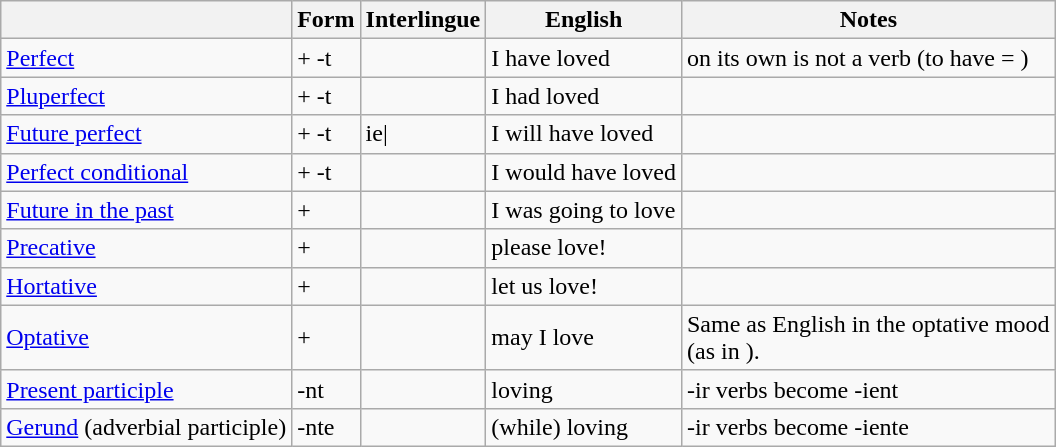<table class="wikitable">
<tr>
<th></th>
<th>Form</th>
<th>Interlingue</th>
<th>English</th>
<th>Notes</th>
</tr>
<tr>
<td><a href='#'>Perfect</a></td>
<td> + -t</td>
<td></td>
<td>I have loved</td>
<td> on its own is not a verb (to have = )</td>
</tr>
<tr>
<td><a href='#'>Pluperfect</a></td>
<td> + -t</td>
<td></td>
<td>I had loved</td>
<td></td>
</tr>
<tr>
<td><a href='#'>Future perfect</a></td>
<td> + -t</td>
<td>ie|</td>
<td>I will have loved</td>
<td></td>
</tr>
<tr>
<td><a href='#'>Perfect conditional</a></td>
<td> + -t</td>
<td></td>
<td>I would have loved</td>
<td></td>
</tr>
<tr>
<td><a href='#'>Future in the past</a></td>
<td> + </td>
<td></td>
<td>I was going to love</td>
<td></td>
</tr>
<tr>
<td><a href='#'>Precative</a></td>
<td> + </td>
<td></td>
<td>please love!</td>
<td></td>
</tr>
<tr>
<td><a href='#'>Hortative</a></td>
<td> + </td>
<td></td>
<td>let us love!</td>
<td></td>
</tr>
<tr>
<td><a href='#'>Optative</a></td>
<td> + </td>
<td></td>
<td>may I love</td>
<td>Same as English  in the optative mood<br>(as in ).</td>
</tr>
<tr>
<td><a href='#'>Present participle</a></td>
<td>-nt</td>
<td></td>
<td>loving</td>
<td>-ir verbs become -ient</td>
</tr>
<tr>
<td><a href='#'>Gerund</a> (adverbial participle)</td>
<td>-nte</td>
<td></td>
<td>(while) loving</td>
<td>-ir verbs become -iente</td>
</tr>
</table>
